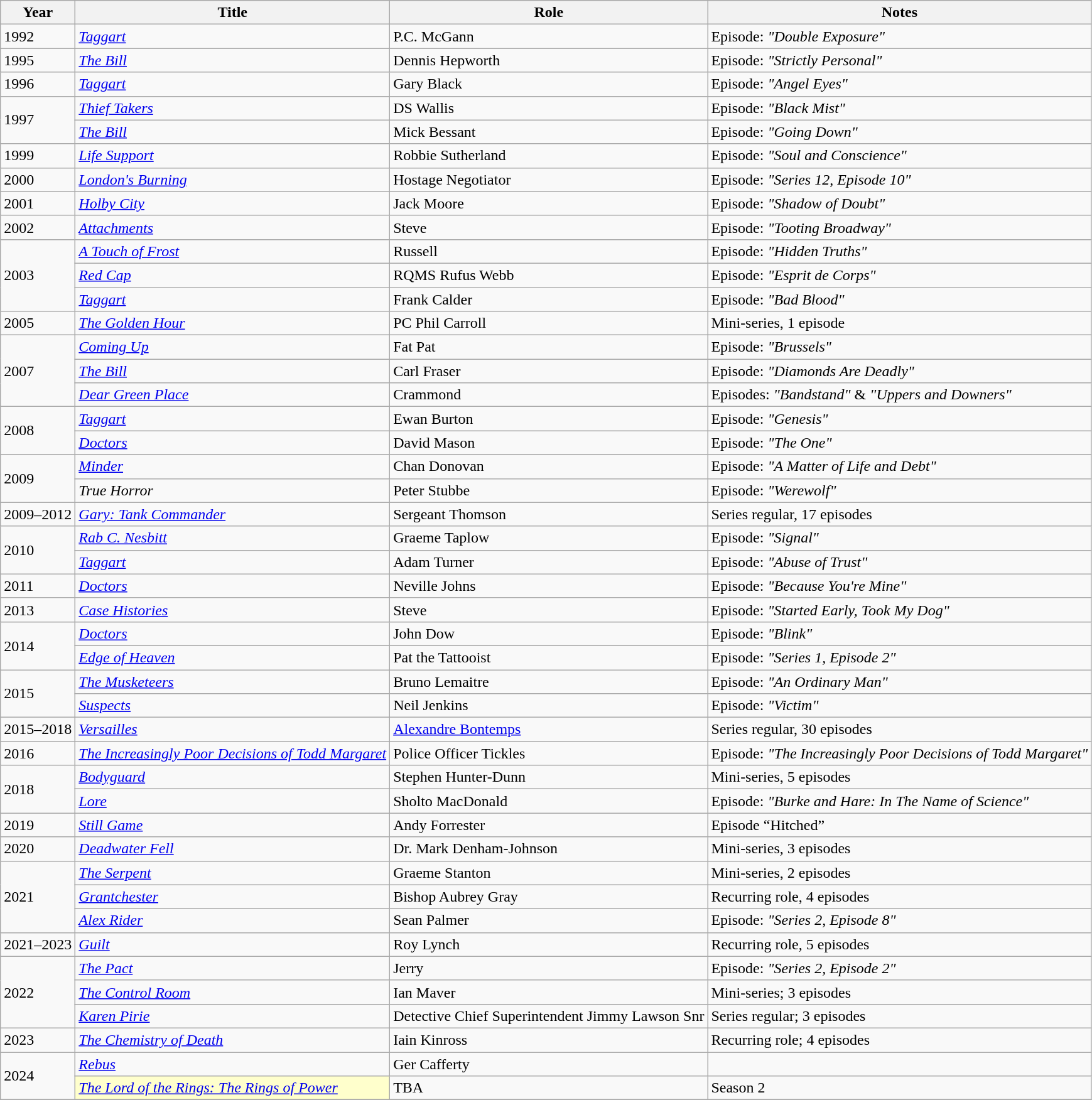<table class="wikitable sortable">
<tr>
<th>Year</th>
<th>Title</th>
<th>Role</th>
<th class="unsortable">Notes</th>
</tr>
<tr>
<td>1992</td>
<td><em><a href='#'>Taggart</a></em></td>
<td>P.C. McGann</td>
<td>Episode: <em>"Double Exposure"</em></td>
</tr>
<tr>
<td>1995</td>
<td><em><a href='#'>The Bill</a></em></td>
<td>Dennis Hepworth</td>
<td>Episode: <em>"Strictly Personal"</em></td>
</tr>
<tr>
<td>1996</td>
<td><em><a href='#'>Taggart</a></em></td>
<td>Gary Black</td>
<td>Episode: <em>"Angel Eyes"</em></td>
</tr>
<tr>
<td rowspan="2">1997</td>
<td><em><a href='#'>Thief Takers</a></em></td>
<td>DS Wallis</td>
<td>Episode: <em>"Black Mist"</em></td>
</tr>
<tr>
<td><em><a href='#'>The Bill</a></em></td>
<td>Mick Bessant</td>
<td>Episode: <em>"Going Down"</em></td>
</tr>
<tr>
<td>1999</td>
<td><em><a href='#'>Life Support</a></em></td>
<td>Robbie Sutherland</td>
<td>Episode: <em>"Soul and Conscience"</em></td>
</tr>
<tr>
<td>2000</td>
<td><em><a href='#'>London's Burning</a></em></td>
<td>Hostage Negotiator</td>
<td>Episode: <em>"Series 12, Episode 10"</em></td>
</tr>
<tr>
<td>2001</td>
<td><em><a href='#'>Holby City</a></em></td>
<td>Jack Moore</td>
<td>Episode: <em>"Shadow of Doubt"</em></td>
</tr>
<tr>
<td>2002</td>
<td><em><a href='#'>Attachments</a></em></td>
<td>Steve</td>
<td>Episode: <em>"Tooting Broadway"</em></td>
</tr>
<tr>
<td rowspan="3">2003</td>
<td><em><a href='#'>A Touch of Frost</a></em></td>
<td>Russell</td>
<td>Episode: <em>"Hidden Truths"</em></td>
</tr>
<tr>
<td><em><a href='#'>Red Cap</a></em></td>
<td>RQMS Rufus Webb</td>
<td>Episode: <em>"Esprit de Corps"</em></td>
</tr>
<tr>
<td><em><a href='#'>Taggart</a></em></td>
<td>Frank Calder</td>
<td>Episode: <em>"Bad Blood"</em></td>
</tr>
<tr>
<td>2005</td>
<td><em><a href='#'>The Golden Hour</a></em></td>
<td>PC Phil Carroll</td>
<td>Mini-series, 1 episode</td>
</tr>
<tr>
<td rowspan="3">2007</td>
<td><em><a href='#'>Coming Up</a></em></td>
<td>Fat Pat</td>
<td>Episode: <em>"Brussels"</em></td>
</tr>
<tr>
<td><em><a href='#'>The Bill</a></em></td>
<td>Carl Fraser</td>
<td>Episode: <em>"Diamonds Are Deadly"</em></td>
</tr>
<tr>
<td><em><a href='#'>Dear Green Place</a></em></td>
<td>Crammond</td>
<td>Episodes: <em>"Bandstand"</em> & <em>"Uppers and Downers"</em></td>
</tr>
<tr>
<td rowspan="2">2008</td>
<td><em><a href='#'>Taggart</a></em></td>
<td>Ewan Burton</td>
<td>Episode: <em>"Genesis"</em></td>
</tr>
<tr>
<td><em><a href='#'>Doctors</a></em></td>
<td>David Mason</td>
<td>Episode: <em>"The One"</em></td>
</tr>
<tr>
<td rowspan="2">2009</td>
<td><em><a href='#'>Minder</a></em></td>
<td>Chan Donovan</td>
<td>Episode: <em>"A Matter of Life and Debt"</em></td>
</tr>
<tr>
<td><em>True Horror</em></td>
<td>Peter Stubbe</td>
<td>Episode: <em>"Werewolf"</em></td>
</tr>
<tr>
<td>2009–2012</td>
<td><em><a href='#'>Gary: Tank Commander</a></em></td>
<td>Sergeant Thomson</td>
<td>Series regular, 17 episodes</td>
</tr>
<tr>
<td rowspan="2">2010</td>
<td><em><a href='#'>Rab C. Nesbitt</a></em></td>
<td>Graeme Taplow</td>
<td>Episode: <em>"Signal"</em></td>
</tr>
<tr>
<td><em><a href='#'>Taggart</a></em></td>
<td>Adam Turner</td>
<td>Episode: <em>"Abuse of Trust"</em></td>
</tr>
<tr>
<td>2011</td>
<td><em><a href='#'>Doctors</a></em></td>
<td>Neville Johns</td>
<td>Episode: <em>"Because You're Mine"</em></td>
</tr>
<tr>
<td>2013</td>
<td><em><a href='#'>Case Histories</a></em></td>
<td>Steve</td>
<td>Episode: <em>"Started Early, Took My Dog"</em></td>
</tr>
<tr>
<td rowspan="2">2014</td>
<td><em><a href='#'>Doctors</a></em></td>
<td>John Dow</td>
<td>Episode: <em>"Blink"</em></td>
</tr>
<tr>
<td><em><a href='#'>Edge of Heaven</a></em></td>
<td>Pat the Tattooist</td>
<td>Episode: <em>"Series 1, Episode 2"</em></td>
</tr>
<tr>
<td rowspan="2">2015</td>
<td><em><a href='#'>The Musketeers</a></em></td>
<td>Bruno Lemaitre</td>
<td>Episode: <em>"An Ordinary Man"</em></td>
</tr>
<tr>
<td><em><a href='#'>Suspects</a></em></td>
<td>Neil Jenkins</td>
<td>Episode: <em>"Victim"</em></td>
</tr>
<tr>
<td>2015–2018</td>
<td><em><a href='#'>Versailles</a></em></td>
<td><a href='#'>Alexandre Bontemps</a></td>
<td>Series regular, 30 episodes</td>
</tr>
<tr>
<td>2016</td>
<td><em><a href='#'>The Increasingly Poor Decisions of Todd Margaret</a></em></td>
<td>Police Officer Tickles</td>
<td>Episode: <em>"The Increasingly Poor Decisions of Todd Margaret"</em></td>
</tr>
<tr>
<td rowspan="2">2018</td>
<td><em><a href='#'>Bodyguard</a></em></td>
<td>Stephen Hunter-Dunn</td>
<td>Mini-series, 5 episodes</td>
</tr>
<tr>
<td><em><a href='#'>Lore</a></em></td>
<td>Sholto MacDonald</td>
<td>Episode: <em>"Burke and Hare: In The Name of Science"</em></td>
</tr>
<tr>
<td>2019</td>
<td><em><a href='#'>Still Game</a></em></td>
<td>Andy Forrester</td>
<td>Episode “Hitched”</td>
</tr>
<tr>
<td>2020</td>
<td><em><a href='#'>Deadwater Fell</a></em></td>
<td>Dr. Mark Denham-Johnson</td>
<td>Mini-series, 3 episodes</td>
</tr>
<tr>
<td rowspan="3">2021</td>
<td><em><a href='#'>The Serpent</a></em></td>
<td>Graeme Stanton</td>
<td>Mini-series, 2 episodes</td>
</tr>
<tr>
<td><em><a href='#'>Grantchester</a></em></td>
<td>Bishop Aubrey Gray</td>
<td>Recurring role, 4 episodes</td>
</tr>
<tr>
<td><em><a href='#'>Alex Rider</a></em></td>
<td>Sean Palmer</td>
<td>Episode: <em>"Series 2, Episode 8"</em></td>
</tr>
<tr>
<td>2021–2023</td>
<td><em><a href='#'>Guilt</a></em></td>
<td>Roy Lynch</td>
<td>Recurring role, 5 episodes</td>
</tr>
<tr>
<td rowspan="3">2022</td>
<td><em><a href='#'>The Pact</a></em></td>
<td>Jerry</td>
<td>Episode: <em>"Series 2, Episode 2"</em></td>
</tr>
<tr>
<td><em><a href='#'>The Control Room</a></em></td>
<td>Ian Maver</td>
<td>Mini-series; 3 episodes</td>
</tr>
<tr>
<td><em><a href='#'>Karen Pirie</a></em></td>
<td>Detective Chief Superintendent Jimmy Lawson Snr</td>
<td>Series regular; 3 episodes</td>
</tr>
<tr>
<td>2023</td>
<td><em><a href='#'>The Chemistry of Death</a></em></td>
<td>Iain Kinross</td>
<td>Recurring role; 4 episodes</td>
</tr>
<tr>
<td rowspan="2">2024</td>
<td><em><a href='#'>Rebus</a></em></td>
<td>Ger Cafferty</td>
<td></td>
</tr>
<tr>
<td style="background:#FFFFCC;">  <em><a href='#'>The Lord of the Rings: The Rings of Power</a></em></td>
<td>TBA</td>
<td>Season 2</td>
</tr>
<tr>
</tr>
</table>
